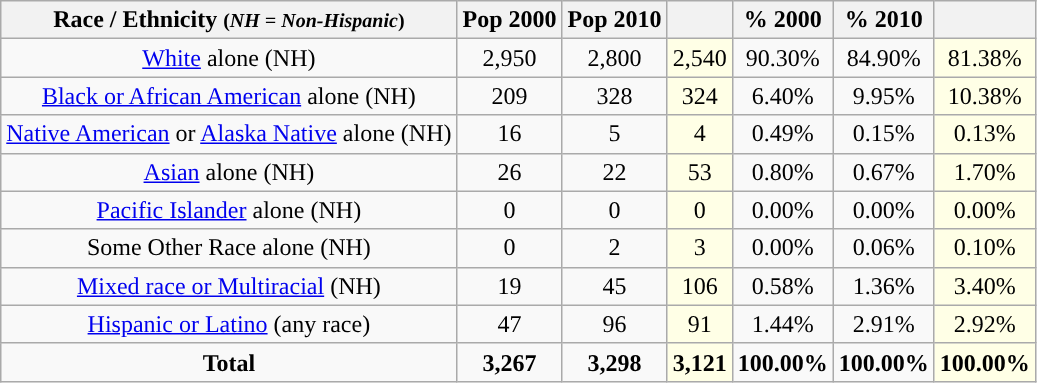<table class="wikitable" style="text-align:center;">
<tr>
<th>Race / Ethnicity <small>(<em>NH = Non-Hispanic</em>)</small></th>
<th>Pop 2000</th>
<th>Pop 2010</th>
<th></th>
<th>% 2000</th>
<th>% 2010</th>
<th></th>
</tr>
<tr>
<td><a href='#'>White</a> alone (NH)</td>
<td>2,950</td>
<td>2,800</td>
<td style='background: #ffffe6;'>2,540</td>
<td>90.30%</td>
<td>84.90%</td>
<td style='background: #ffffe6;'>81.38%</td>
</tr>
<tr>
<td><a href='#'>Black or African American</a> alone (NH)</td>
<td>209</td>
<td>328</td>
<td style='background: #ffffe6;'>324</td>
<td>6.40%</td>
<td>9.95%</td>
<td style='background: #ffffe6;'>10.38%</td>
</tr>
<tr>
<td><a href='#'>Native American</a> or <a href='#'>Alaska Native</a> alone (NH)</td>
<td>16</td>
<td>5</td>
<td style='background: #ffffe6;'>4</td>
<td>0.49%</td>
<td>0.15%</td>
<td style='background: #ffffe6;'>0.13%</td>
</tr>
<tr>
<td><a href='#'>Asian</a> alone (NH)</td>
<td>26</td>
<td>22</td>
<td style='background: #ffffe6;'>53</td>
<td>0.80%</td>
<td>0.67%</td>
<td style='background: #ffffe6;'>1.70%</td>
</tr>
<tr>
<td><a href='#'>Pacific Islander</a> alone (NH)</td>
<td>0</td>
<td>0</td>
<td style='background: #ffffe6;'>0</td>
<td>0.00%</td>
<td>0.00%</td>
<td style='background: #ffffe6;'>0.00%</td>
</tr>
<tr>
<td>Some Other Race alone (NH)</td>
<td>0</td>
<td>2</td>
<td style='background: #ffffe6;'>3</td>
<td>0.00%</td>
<td>0.06%</td>
<td style='background: #ffffe6;'>0.10%</td>
</tr>
<tr>
<td><a href='#'>Mixed race or Multiracial</a> (NH)</td>
<td>19</td>
<td>45</td>
<td style='background: #ffffe6;'>106</td>
<td>0.58%</td>
<td>1.36%</td>
<td style='background: #ffffe6;'>3.40%</td>
</tr>
<tr>
<td><a href='#'>Hispanic or Latino</a> (any race)</td>
<td>47</td>
<td>96</td>
<td style='background: #ffffe6;'>91</td>
<td>1.44%</td>
<td>2.91%</td>
<td style='background: #ffffe6;'>2.92%</td>
</tr>
<tr>
<td><strong>Total</strong></td>
<td><strong>3,267</strong></td>
<td><strong>3,298</strong></td>
<td style='background: #ffffe6;'><strong>3,121</strong></td>
<td><strong>100.00%</strong></td>
<td><strong>100.00%</strong></td>
<td style='background: #ffffe6;'><strong>100.00%</strong></td>
</tr>
</table>
